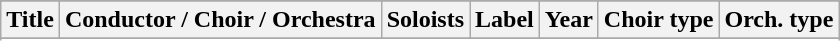<table class="wikitable sortable plainrowheaders">
<tr>
</tr>
<tr>
<th scope="col">Title</th>
<th scope="col" class="unsortable">Conductor / Choir / Orchestra</th>
<th scope="col" class="unsortable">Soloists</th>
<th scope="col">Label</th>
<th scope="col">Year</th>
<th scope="col">Choir type</th>
<th scope="col">Orch. type</th>
</tr>
<tr>
</tr>
<tr>
</tr>
</table>
